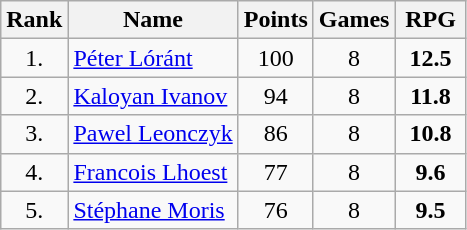<table class="wikitable" style="text-align: center;">
<tr>
<th>Rank</th>
<th>Name</th>
<th>Points</th>
<th>Games</th>
<th width=40>RPG</th>
</tr>
<tr>
<td>1.</td>
<td align="left"> <a href='#'>Péter Lóránt</a></td>
<td>100</td>
<td>8</td>
<td><strong>12.5</strong></td>
</tr>
<tr>
<td>2.</td>
<td align="left"> <a href='#'>Kaloyan Ivanov</a></td>
<td>94</td>
<td>8</td>
<td><strong>11.8</strong></td>
</tr>
<tr>
<td>3.</td>
<td align="left"> <a href='#'>Pawel Leonczyk</a></td>
<td>86</td>
<td>8</td>
<td><strong>10.8</strong></td>
</tr>
<tr>
<td>4.</td>
<td align="left"> <a href='#'>Francois Lhoest</a></td>
<td>77</td>
<td>8</td>
<td><strong>9.6</strong></td>
</tr>
<tr>
<td>5.</td>
<td align="left"> <a href='#'>Stéphane Moris</a></td>
<td>76</td>
<td>8</td>
<td><strong>9.5</strong></td>
</tr>
</table>
